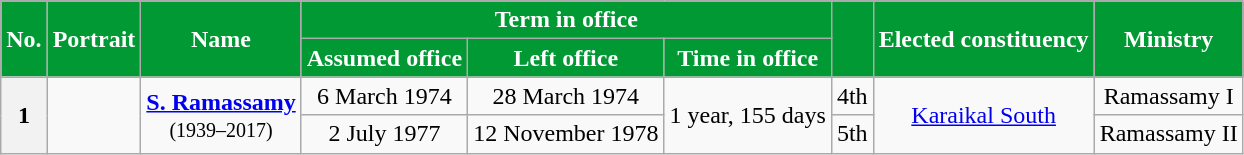<table class="wikitable sortable" style="text-align:center;">
<tr>
<th rowspan=2 style="background-color:#009933;color:white">No.</th>
<th rowspan=2 style="background-color:#009933;color:white">Portrait</th>
<th rowspan=2 style="background-color:#009933;color:white">Name<br></th>
<th colspan=3 style="background-color:#009933;color:white">Term in office</th>
<th rowspan=2 style="background-color:#009933;color:white"><a href='#'></a><br></th>
<th rowspan=2 style="background-color:#009933;color:white">Elected constituency</th>
<th rowspan=2 style="background-color:#009933;color:white">Ministry</th>
</tr>
<tr>
<th style="background-color:#009933;color:white">Assumed office</th>
<th style="background-color:#009933;color:white">Left office</th>
<th style="background-color:#009933;color:white">Time in office</th>
</tr>
<tr>
<th rowspan=2>1</th>
<td rowspan=2></td>
<td rowspan=2><strong><a href='#'>S. Ramassamy</a></strong><br><small>(1939–2017)</small></td>
<td>6 March 1974</td>
<td>28 March 1974</td>
<td rowspan=2>1 year, 155 days</td>
<td>4th<br></td>
<td rowspan=2><a href='#'>Karaikal South</a></td>
<td>Ramassamy I</td>
</tr>
<tr>
<td>2 July 1977</td>
<td>12 November 1978</td>
<td>5th<br></td>
<td>Ramassamy II</td>
</tr>
</table>
